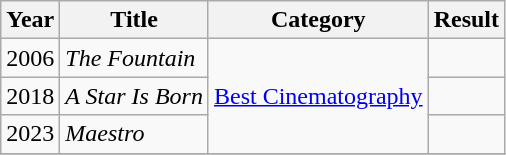<table class="wikitable">
<tr>
<th>Year</th>
<th>Title</th>
<th>Category</th>
<th>Result</th>
</tr>
<tr>
<td>2006</td>
<td><em>The Fountain</em></td>
<td rowspan=3><a href='#'>Best Cinematography</a></td>
<td></td>
</tr>
<tr>
<td>2018</td>
<td><em>A Star Is Born</em></td>
<td></td>
</tr>
<tr>
<td>2023</td>
<td><em>Maestro</em></td>
<td></td>
</tr>
<tr>
</tr>
</table>
